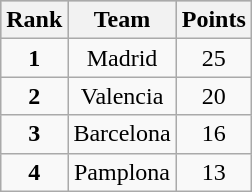<table class="wikitable">
<tr style="background:silver"!>
<th>Rank</th>
<th>Team</th>
<th>Points</th>
</tr>
<tr align="center">
<td><strong>1</strong></td>
<td>Madrid</td>
<td>25</td>
</tr>
<tr align="center">
<td><strong>2</strong></td>
<td>Valencia</td>
<td>20</td>
</tr>
<tr align="center">
<td><strong>3</strong></td>
<td>Barcelona</td>
<td>16</td>
</tr>
<tr align="center">
<td><strong>4</strong></td>
<td>Pamplona</td>
<td>13</td>
</tr>
</table>
